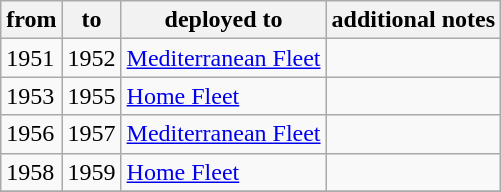<table class="wikitable">
<tr>
<th>from</th>
<th>to</th>
<th>deployed to</th>
<th>additional notes</th>
</tr>
<tr>
<td>1951</td>
<td>1952</td>
<td><a href='#'>Mediterranean Fleet</a></td>
<td></td>
</tr>
<tr>
<td>1953</td>
<td>1955</td>
<td><a href='#'>Home Fleet</a></td>
<td></td>
</tr>
<tr>
<td>1956</td>
<td>1957</td>
<td><a href='#'>Mediterranean Fleet</a></td>
<td></td>
</tr>
<tr>
<td>1958</td>
<td>1959</td>
<td><a href='#'>Home Fleet</a></td>
<td></td>
</tr>
<tr>
</tr>
</table>
